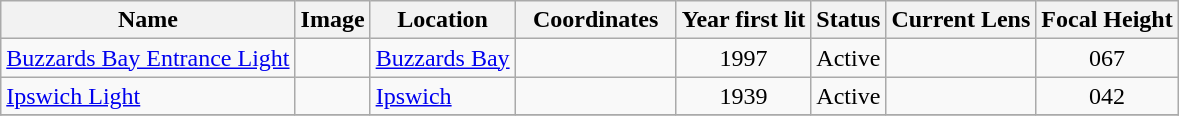<table class="wikitable sortable">
<tr>
<th>Name</th>
<th scope="col" class="unsortable">Image </th>
<th>Location</th>
<th width="100">Coordinates</th>
<th>Year first lit</th>
<th>Status</th>
<th>Current Lens</th>
<th>Focal Height</th>
</tr>
<tr>
<td><a href='#'>Buzzards Bay Entrance Light</a></td>
<td></td>
<td><a href='#'>Buzzards Bay</a></td>
<td></td>
<td style="text-align: center;">1997</td>
<td style="text-align: center;">Active</td>
<td></td>
<td style="text-align: center;"><span>067</span> </td>
</tr>
<tr>
<td><a href='#'>Ipswich Light</a></td>
<td></td>
<td><a href='#'>Ipswich</a></td>
<td></td>
<td style="text-align: center;">1939</td>
<td style="text-align: center;">Active</td>
<td></td>
<td style="text-align: center;"><span>042</span> </td>
</tr>
<tr>
</tr>
</table>
